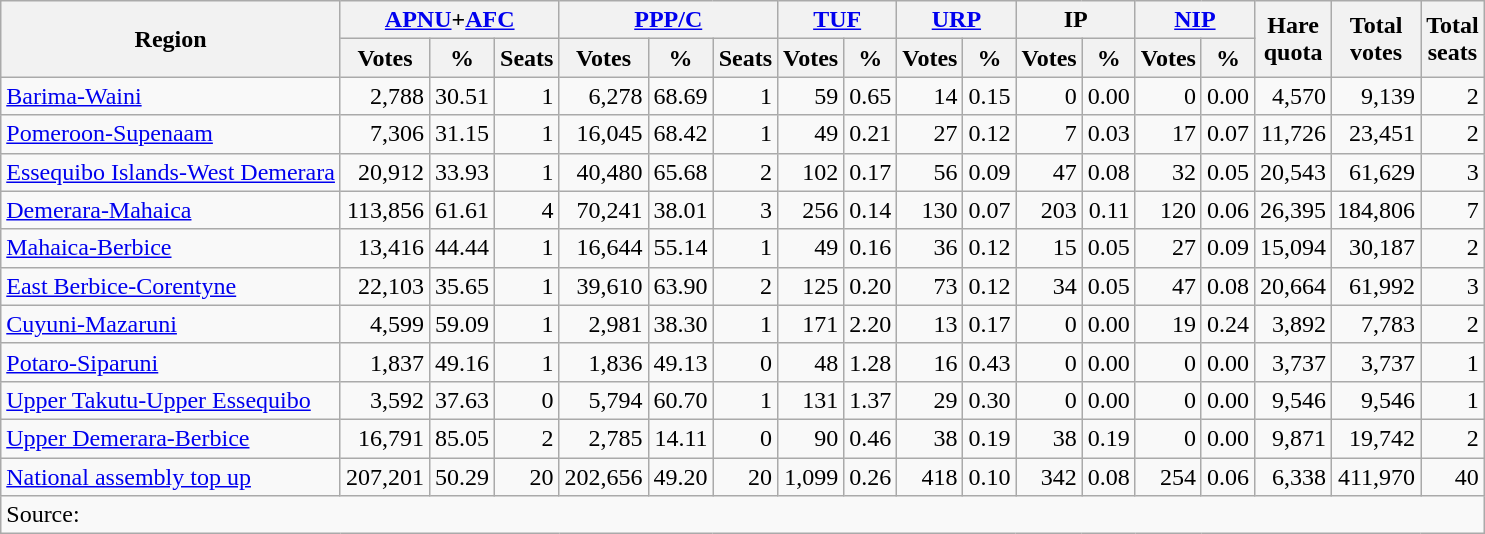<table class="wikitable sortable" style=text-align:right>
<tr>
<th rowspan=2>Region</th>
<th colspan=3><a href='#'>APNU</a>+<a href='#'>AFC</a></th>
<th colspan=3><a href='#'>PPP/C</a></th>
<th colspan=2><a href='#'>TUF</a></th>
<th colspan=2><a href='#'>URP</a></th>
<th colspan=2>IP</th>
<th colspan=2><a href='#'>NIP</a></th>
<th rowspan=2>Hare<br>quota</th>
<th rowspan=2>Total<br>votes</th>
<th rowspan=2>Total<br>seats</th>
</tr>
<tr>
<th>Votes</th>
<th>%</th>
<th>Seats</th>
<th>Votes</th>
<th>%</th>
<th>Seats</th>
<th>Votes</th>
<th>%</th>
<th>Votes</th>
<th>%</th>
<th>Votes</th>
<th>%</th>
<th>Votes</th>
<th>%</th>
</tr>
<tr>
<td align=left><a href='#'>Barima-Waini</a></td>
<td>2,788</td>
<td>30.51</td>
<td>1</td>
<td>6,278</td>
<td>68.69</td>
<td>1</td>
<td>59</td>
<td>0.65</td>
<td>14</td>
<td>0.15</td>
<td>0</td>
<td>0.00</td>
<td>0</td>
<td>0.00</td>
<td>4,570</td>
<td>9,139</td>
<td>2</td>
</tr>
<tr>
<td align=left><a href='#'>Pomeroon-Supenaam</a></td>
<td>7,306</td>
<td>31.15</td>
<td>1</td>
<td>16,045</td>
<td>68.42</td>
<td>1</td>
<td>49</td>
<td>0.21</td>
<td>27</td>
<td>0.12</td>
<td>7</td>
<td>0.03</td>
<td>17</td>
<td>0.07</td>
<td>11,726</td>
<td>23,451</td>
<td>2</td>
</tr>
<tr>
<td align=left><a href='#'>Essequibo Islands-West Demerara</a></td>
<td>20,912</td>
<td>33.93</td>
<td>1</td>
<td>40,480</td>
<td>65.68</td>
<td>2</td>
<td>102</td>
<td>0.17</td>
<td>56</td>
<td>0.09</td>
<td>47</td>
<td>0.08</td>
<td>32</td>
<td>0.05</td>
<td>20,543</td>
<td>61,629</td>
<td>3</td>
</tr>
<tr>
<td align=left><a href='#'>Demerara-Mahaica</a></td>
<td>113,856</td>
<td>61.61</td>
<td>4</td>
<td>70,241</td>
<td>38.01</td>
<td>3</td>
<td>256</td>
<td>0.14</td>
<td>130</td>
<td>0.07</td>
<td>203</td>
<td>0.11</td>
<td>120</td>
<td>0.06</td>
<td>26,395</td>
<td>184,806</td>
<td>7</td>
</tr>
<tr>
<td align=left><a href='#'>Mahaica-Berbice</a></td>
<td>13,416</td>
<td>44.44</td>
<td>1</td>
<td>16,644</td>
<td>55.14</td>
<td>1</td>
<td>49</td>
<td>0.16</td>
<td>36</td>
<td>0.12</td>
<td>15</td>
<td>0.05</td>
<td>27</td>
<td>0.09</td>
<td>15,094</td>
<td>30,187</td>
<td>2</td>
</tr>
<tr>
<td align=left><a href='#'>East Berbice-Corentyne</a></td>
<td>22,103</td>
<td>35.65</td>
<td>1</td>
<td>39,610</td>
<td>63.90</td>
<td>2</td>
<td>125</td>
<td>0.20</td>
<td>73</td>
<td>0.12</td>
<td>34</td>
<td>0.05</td>
<td>47</td>
<td>0.08</td>
<td>20,664</td>
<td>61,992</td>
<td>3</td>
</tr>
<tr>
<td align=left><a href='#'>Cuyuni-Mazaruni</a></td>
<td>4,599</td>
<td>59.09</td>
<td>1</td>
<td>2,981</td>
<td>38.30</td>
<td>1</td>
<td>171</td>
<td>2.20</td>
<td>13</td>
<td>0.17</td>
<td>0</td>
<td>0.00</td>
<td>19</td>
<td>0.24</td>
<td>3,892</td>
<td>7,783</td>
<td>2</td>
</tr>
<tr>
<td align=left><a href='#'>Potaro-Siparuni</a></td>
<td>1,837</td>
<td>49.16</td>
<td>1</td>
<td>1,836</td>
<td>49.13</td>
<td>0</td>
<td>48</td>
<td>1.28</td>
<td>16</td>
<td>0.43</td>
<td>0</td>
<td>0.00</td>
<td>0</td>
<td>0.00</td>
<td>3,737</td>
<td>3,737</td>
<td>1</td>
</tr>
<tr>
<td align=left><a href='#'>Upper Takutu-Upper Essequibo</a></td>
<td>3,592</td>
<td>37.63</td>
<td>0</td>
<td>5,794</td>
<td>60.70</td>
<td>1</td>
<td>131</td>
<td>1.37</td>
<td>29</td>
<td>0.30</td>
<td>0</td>
<td>0.00</td>
<td>0</td>
<td>0.00</td>
<td>9,546</td>
<td>9,546</td>
<td>1</td>
</tr>
<tr>
<td align=left><a href='#'>Upper Demerara-Berbice</a></td>
<td>16,791</td>
<td>85.05</td>
<td>2</td>
<td>2,785</td>
<td>14.11</td>
<td>0</td>
<td>90</td>
<td>0.46</td>
<td>38</td>
<td>0.19</td>
<td>38</td>
<td>0.19</td>
<td>0</td>
<td>0.00</td>
<td>9,871</td>
<td>19,742</td>
<td>2</td>
</tr>
<tr class=sortbottom>
<td align=left><a href='#'>National assembly top up</a></td>
<td>207,201</td>
<td>50.29</td>
<td>20</td>
<td>202,656</td>
<td>49.20</td>
<td>20</td>
<td>1,099</td>
<td>0.26</td>
<td>418</td>
<td>0.10</td>
<td>342</td>
<td>0.08</td>
<td>254</td>
<td>0.06</td>
<td>6,338</td>
<td>411,970</td>
<td>40</td>
</tr>
<tr class=sortbottom>
<td align=left colspan=20>Source:  </td>
</tr>
</table>
